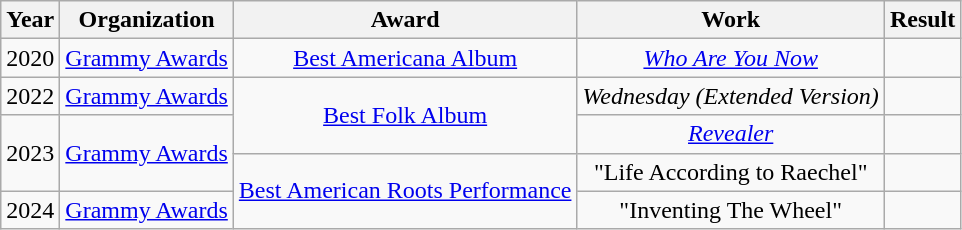<table class="wikitable plainrowheaders" style="text-align:center;">
<tr>
<th>Year</th>
<th>Organization</th>
<th>Award</th>
<th>Work</th>
<th>Result</th>
</tr>
<tr>
<td rowspan="1">2020</td>
<td><a href='#'>Grammy Awards</a></td>
<td><a href='#'>Best Americana Album</a></td>
<td><em><a href='#'>Who Are You Now</a></em></td>
<td></td>
</tr>
<tr>
<td>2022</td>
<td><a href='#'>Grammy Awards</a></td>
<td rowspan="2"><a href='#'>Best Folk Album</a></td>
<td><em>Wednesday (Extended Version)</em></td>
<td></td>
</tr>
<tr>
<td rowspan=2>2023</td>
<td rowspan=2><a href='#'>Grammy Awards</a></td>
<td><em><a href='#'>Revealer</a></em></td>
<td></td>
</tr>
<tr>
<td rowspan=2><a href='#'>Best American Roots Performance</a></td>
<td>"Life According to Raechel"</td>
<td></td>
</tr>
<tr>
<td>2024</td>
<td><a href='#'>Grammy Awards</a></td>
<td>"Inventing The Wheel"</td>
<td></td>
</tr>
</table>
